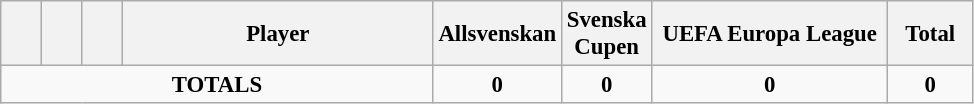<table class="wikitable sortable" style="font-size: 95%; text-align: center;">
<tr>
<th width=20></th>
<th width=20></th>
<th width=20></th>
<th width=200>Player</th>
<th width=50>Allsvenskan</th>
<th width=50>Svenska Cupen</th>
<th width=150>UEFA Europa League</th>
<th width=50><strong>Total</strong></th>
</tr>
<tr>
<td colspan="4"><strong>TOTALS</strong></td>
<td><strong>0</strong></td>
<td><strong>0</strong></td>
<td><strong>0</strong></td>
<td><strong>0</strong></td>
</tr>
</table>
